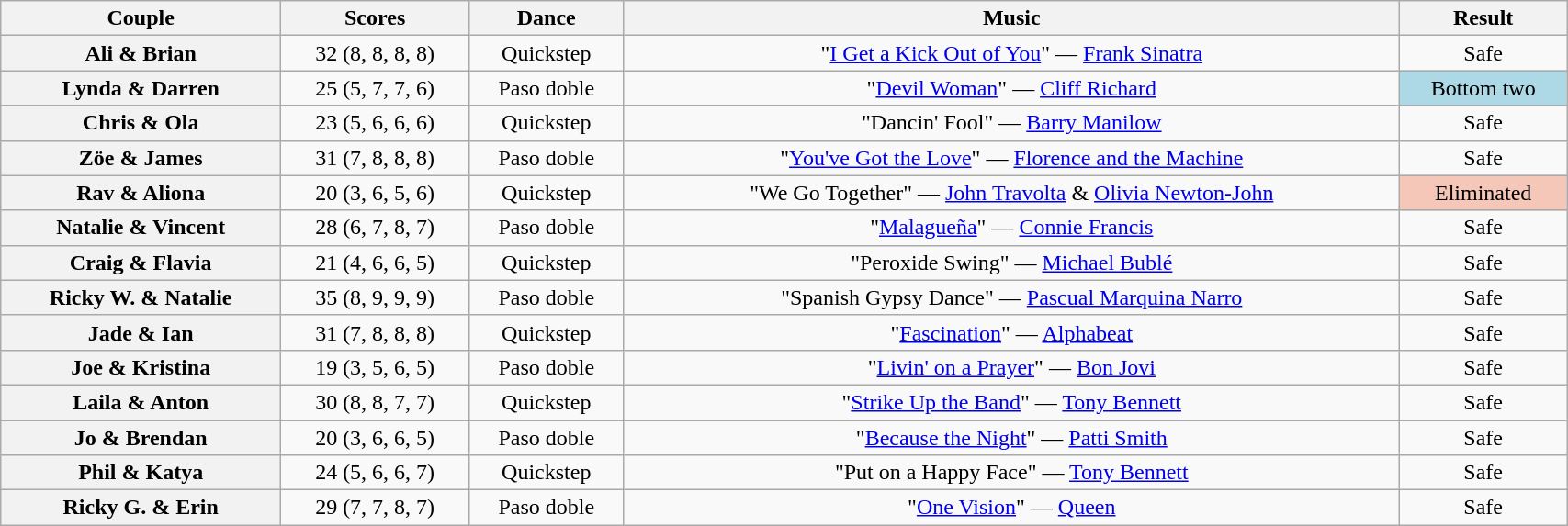<table class="wikitable sortable" style="text-align:center; width:90%">
<tr>
<th scope="col">Couple</th>
<th scope="col">Scores</th>
<th scope="col" class="unsortable">Dance</th>
<th scope="col" class="unsortable">Music</th>
<th scope="col" class="unsortable">Result</th>
</tr>
<tr>
<th scope="row">Ali & Brian</th>
<td>32 (8, 8, 8, 8)</td>
<td>Quickstep</td>
<td>"<a href='#'>I Get a Kick Out of You</a>" — <a href='#'>Frank Sinatra</a></td>
<td>Safe</td>
</tr>
<tr>
<th scope="row">Lynda & Darren</th>
<td>25 (5, 7, 7, 6)</td>
<td>Paso doble</td>
<td>"<a href='#'>Devil Woman</a>" — <a href='#'>Cliff Richard</a></td>
<td bgcolor="lightblue">Bottom two</td>
</tr>
<tr>
<th scope="row">Chris & Ola</th>
<td>23 (5, 6, 6, 6)</td>
<td>Quickstep</td>
<td>"Dancin' Fool" — <a href='#'>Barry Manilow</a></td>
<td>Safe</td>
</tr>
<tr>
<th scope="row">Zöe & James</th>
<td>31 (7, 8, 8, 8)</td>
<td>Paso doble</td>
<td>"<a href='#'>You've Got the Love</a>" — <a href='#'>Florence and the Machine</a></td>
<td>Safe</td>
</tr>
<tr>
<th scope="row">Rav & Aliona</th>
<td>20 (3, 6, 5, 6)</td>
<td>Quickstep</td>
<td>"We Go Together" — <a href='#'>John Travolta</a> & <a href='#'>Olivia Newton-John</a></td>
<td bgcolor="f4c7b8">Eliminated</td>
</tr>
<tr>
<th scope="row">Natalie & Vincent</th>
<td>28 (6, 7, 8, 7)</td>
<td>Paso doble</td>
<td>"<a href='#'>Malagueña</a>" — <a href='#'>Connie Francis</a></td>
<td>Safe</td>
</tr>
<tr>
<th scope="row">Craig & Flavia</th>
<td>21 (4, 6, 6, 5)</td>
<td>Quickstep</td>
<td>"Peroxide Swing" — <a href='#'>Michael Bublé</a></td>
<td>Safe</td>
</tr>
<tr>
<th scope="row">Ricky W. & Natalie</th>
<td>35 (8, 9, 9, 9)</td>
<td>Paso doble</td>
<td>"Spanish Gypsy Dance" — <a href='#'>Pascual Marquina Narro</a></td>
<td>Safe</td>
</tr>
<tr>
<th scope="row">Jade & Ian</th>
<td>31 (7, 8, 8, 8)</td>
<td>Quickstep</td>
<td>"<a href='#'>Fascination</a>" — <a href='#'>Alphabeat</a></td>
<td>Safe</td>
</tr>
<tr>
<th scope="row">Joe & Kristina</th>
<td>19 (3, 5, 6, 5)</td>
<td>Paso doble</td>
<td>"<a href='#'>Livin' on a Prayer</a>" — <a href='#'>Bon Jovi</a></td>
<td>Safe</td>
</tr>
<tr>
<th scope="row">Laila & Anton</th>
<td>30 (8, 8, 7, 7)</td>
<td>Quickstep</td>
<td>"<a href='#'>Strike Up the Band</a>" — <a href='#'>Tony Bennett</a></td>
<td>Safe</td>
</tr>
<tr>
<th scope="row">Jo & Brendan</th>
<td>20 (3, 6, 6, 5)</td>
<td>Paso doble</td>
<td>"<a href='#'>Because the Night</a>" — <a href='#'>Patti Smith</a></td>
<td>Safe</td>
</tr>
<tr>
<th scope="row">Phil & Katya</th>
<td>24 (5, 6, 6, 7)</td>
<td>Quickstep</td>
<td>"Put on a Happy Face" — <a href='#'>Tony Bennett</a></td>
<td>Safe</td>
</tr>
<tr>
<th scope="row">Ricky G. & Erin</th>
<td>29 (7, 7, 8, 7)</td>
<td>Paso doble</td>
<td>"<a href='#'>One Vision</a>" — <a href='#'>Queen</a></td>
<td>Safe</td>
</tr>
</table>
